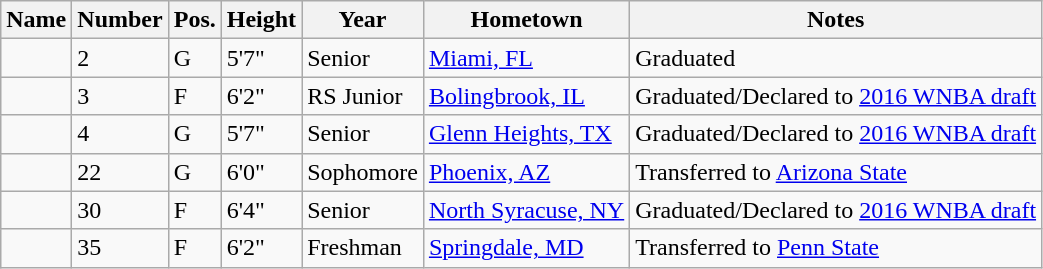<table class="wikitable sortable" border="1">
<tr>
<th>Name</th>
<th>Number</th>
<th>Pos.</th>
<th>Height</th>
<th>Year</th>
<th>Hometown</th>
<th class="unsortable">Notes</th>
</tr>
<tr>
<td></td>
<td>2</td>
<td>G</td>
<td>5'7"</td>
<td>Senior</td>
<td><a href='#'>Miami, FL</a></td>
<td>Graduated</td>
</tr>
<tr>
<td></td>
<td>3</td>
<td>F</td>
<td>6'2"</td>
<td>RS Junior</td>
<td><a href='#'>Bolingbrook, IL</a></td>
<td>Graduated/Declared to <a href='#'>2016 WNBA draft</a></td>
</tr>
<tr>
<td></td>
<td>4</td>
<td>G</td>
<td>5'7"</td>
<td>Senior</td>
<td><a href='#'>Glenn Heights, TX</a></td>
<td>Graduated/Declared to <a href='#'>2016 WNBA draft</a></td>
</tr>
<tr>
<td></td>
<td>22</td>
<td>G</td>
<td>6'0"</td>
<td>Sophomore</td>
<td><a href='#'>Phoenix, AZ</a></td>
<td>Transferred to <a href='#'>Arizona State</a></td>
</tr>
<tr>
<td></td>
<td>30</td>
<td>F</td>
<td>6'4"</td>
<td>Senior</td>
<td><a href='#'>North Syracuse, NY</a></td>
<td>Graduated/Declared to <a href='#'>2016 WNBA draft</a></td>
</tr>
<tr>
<td></td>
<td>35</td>
<td>F</td>
<td>6'2"</td>
<td>Freshman</td>
<td><a href='#'>Springdale, MD</a></td>
<td>Transferred to <a href='#'>Penn State</a></td>
</tr>
</table>
